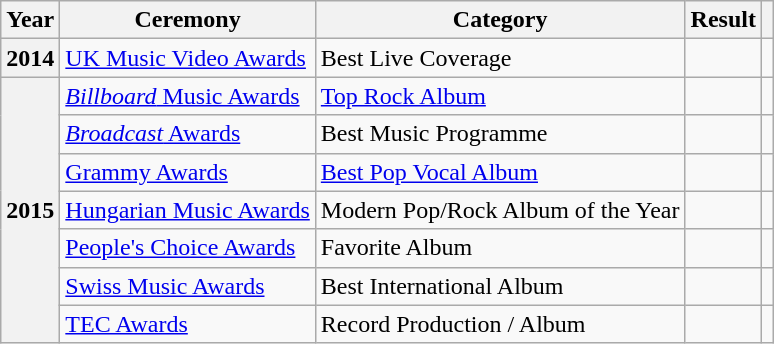<table class="wikitable sortable plainrowheaders">
<tr>
<th scope="col">Year</th>
<th scope="col">Ceremony</th>
<th scope="col">Category</th>
<th scope="col">Result</th>
<th scope="col" class="unsortable"></th>
</tr>
<tr>
<th scope="row" style="text-align:center;">2014</th>
<td><a href='#'>UK Music Video Awards</a></td>
<td>Best Live Coverage</td>
<td></td>
<td style="text-align:center;"></td>
</tr>
<tr>
<th rowspan="7" scope="row" style="text-align:center;">2015</th>
<td><a href='#'><em>Billboard</em> Music Awards</a></td>
<td><a href='#'>Top Rock Album</a></td>
<td></td>
<td style="text-align:center;"></td>
</tr>
<tr>
<td><a href='#'><em>Broadcast</em> Awards</a></td>
<td>Best Music Programme</td>
<td></td>
<td style="text-align:center;"></td>
</tr>
<tr>
<td><a href='#'>Grammy Awards</a></td>
<td><a href='#'>Best Pop Vocal Album</a></td>
<td></td>
<td style="text-align:center;"></td>
</tr>
<tr>
<td><a href='#'>Hungarian Music Awards</a></td>
<td>Modern Pop/Rock Album of the Year</td>
<td></td>
<td style="text-align:center;"></td>
</tr>
<tr>
<td><a href='#'>People's Choice Awards</a></td>
<td>Favorite Album</td>
<td></td>
<td style="text-align:center;"></td>
</tr>
<tr>
<td><a href='#'>Swiss Music Awards</a></td>
<td>Best International Album</td>
<td></td>
<td style="text-align:center;"></td>
</tr>
<tr>
<td><a href='#'>TEC Awards</a></td>
<td>Record Production / Album</td>
<td></td>
<td style="text-align:center;"></td>
</tr>
</table>
